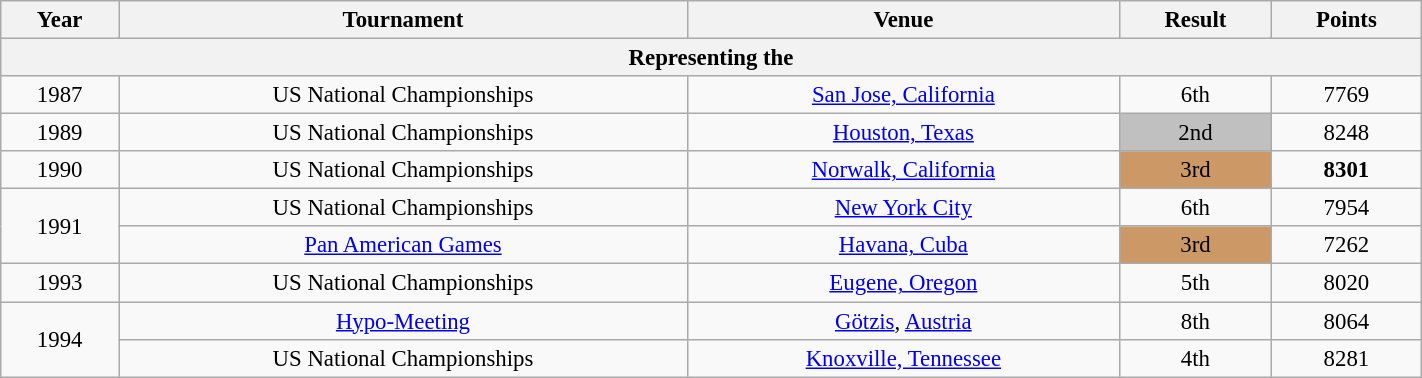<table class="wikitable" style=" text-align:center; font-size:95%;" width="75%">
<tr>
<th>Year</th>
<th>Tournament</th>
<th>Venue</th>
<th>Result</th>
<th>Points</th>
</tr>
<tr>
<th colspan="5">Representing the </th>
</tr>
<tr>
<td>1987</td>
<td>US National Championships</td>
<td><a href='#'>San Jose, California</a></td>
<td align="center">6th</td>
<td>7769</td>
</tr>
<tr>
<td>1989</td>
<td>US National Championships</td>
<td><a href='#'>Houston, Texas</a></td>
<td bgcolor="silver" align="center">2nd</td>
<td>8248</td>
</tr>
<tr>
<td>1990</td>
<td>US National Championships</td>
<td><a href='#'>Norwalk, California</a></td>
<td bgcolor="cc9966" align="center">3rd</td>
<td><strong>8301</strong></td>
</tr>
<tr>
<td rowspan=2>1991</td>
<td>US National Championships</td>
<td><a href='#'>New York City</a></td>
<td align="center">6th</td>
<td>7954</td>
</tr>
<tr>
<td><a href='#'>Pan American Games</a></td>
<td><a href='#'>Havana, Cuba</a></td>
<td bgcolor="cc9966" align="center">3rd</td>
<td>7262</td>
</tr>
<tr>
<td>1993</td>
<td>US National Championships</td>
<td><a href='#'>Eugene, Oregon</a></td>
<td align="center">5th</td>
<td>8020</td>
</tr>
<tr>
<td rowspan=2>1994</td>
<td><a href='#'>Hypo-Meeting</a></td>
<td><a href='#'>Götzis</a>, <a href='#'>Austria</a></td>
<td>8th</td>
<td>8064</td>
</tr>
<tr>
<td>US National Championships</td>
<td><a href='#'>Knoxville, Tennessee</a></td>
<td align="center">4th</td>
<td>8281</td>
</tr>
</table>
